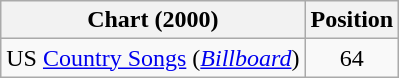<table class="wikitable sortable">
<tr>
<th scope="col">Chart (2000)</th>
<th scope="col">Position</th>
</tr>
<tr>
<td>US <a href='#'>Country Songs</a> (<em><a href='#'>Billboard</a></em>)</td>
<td align="center">64</td>
</tr>
</table>
